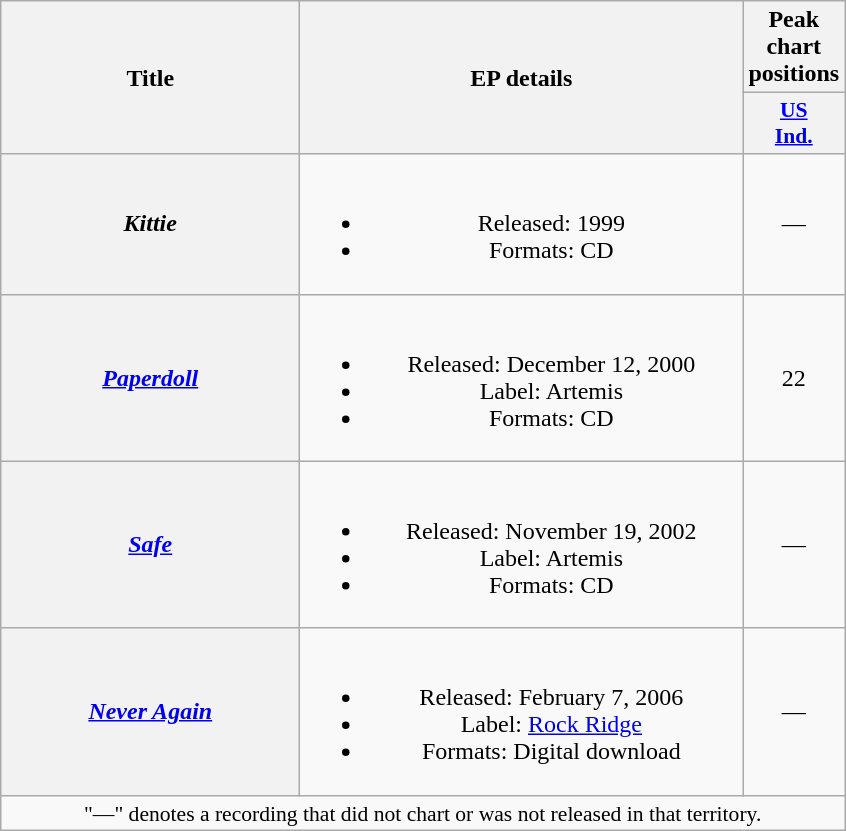<table class="wikitable plainrowheaders" style="text-align:center;">
<tr>
<th scope="col" rowspan="2" style="width:12em;">Title</th>
<th scope="col" rowspan="2" style="width:18em;">EP details</th>
<th scope="col" colspan="1">Peak chart positions</th>
</tr>
<tr>
<th scope="col" style="width:3em;font-size:90%;"><a href='#'>US<br>Ind.</a><br></th>
</tr>
<tr>
<th scope="row"><em>Kittie</em></th>
<td><br><ul><li>Released: 1999</li><li>Formats: CD</li></ul></td>
<td>—</td>
</tr>
<tr>
<th scope="row"><em><a href='#'>Paperdoll</a></em></th>
<td><br><ul><li>Released: December 12, 2000</li><li>Label: Artemis</li><li>Formats: CD</li></ul></td>
<td>22</td>
</tr>
<tr>
<th scope="row"><em><a href='#'>Safe</a></em></th>
<td><br><ul><li>Released: November 19, 2002</li><li>Label: Artemis</li><li>Formats: CD</li></ul></td>
<td>—</td>
</tr>
<tr>
<th scope="row"><em><a href='#'>Never Again</a></em></th>
<td><br><ul><li>Released: February 7, 2006</li><li>Label: <a href='#'>Rock Ridge</a></li><li>Formats: Digital download</li></ul></td>
<td>—</td>
</tr>
<tr>
<td colspan="5" style="font-size:90%">"—" denotes a recording that did not chart or was not released in that territory.</td>
</tr>
</table>
